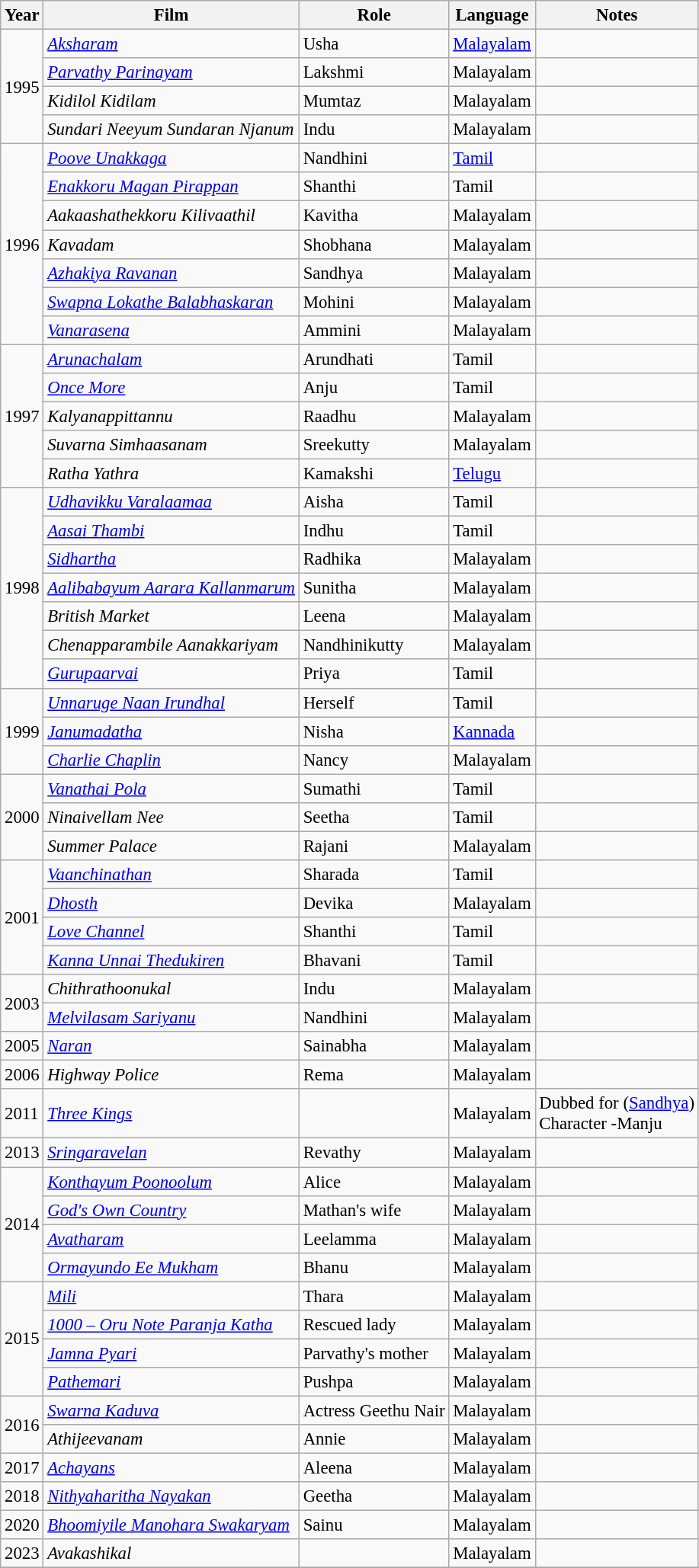<table class="wikitable sortable" style="font-size: 95%;">
<tr>
<th>Year</th>
<th>Film</th>
<th>Role</th>
<th>Language</th>
<th>Notes</th>
</tr>
<tr>
<td rowspan="4">1995</td>
<td><em><a href='#'>Aksharam</a></em></td>
<td>Usha</td>
<td><a href='#'>Malayalam</a></td>
<td></td>
</tr>
<tr>
<td><em><a href='#'>Parvathy Parinayam</a></em></td>
<td>Lakshmi</td>
<td>Malayalam</td>
<td></td>
</tr>
<tr>
<td><em>Kidilol Kidilam</em></td>
<td>Mumtaz</td>
<td>Malayalam</td>
<td></td>
</tr>
<tr>
<td><em>Sundari Neeyum Sundaran Njanum </em></td>
<td>Indu</td>
<td>Malayalam</td>
<td></td>
</tr>
<tr>
<td rowspan="7">1996</td>
<td><em><a href='#'>Poove Unakkaga</a></em></td>
<td>Nandhini</td>
<td><a href='#'>Tamil</a></td>
<td></td>
</tr>
<tr>
<td><em><a href='#'>Enakkoru Magan Pirappan</a></em></td>
<td>Shanthi</td>
<td>Tamil</td>
<td></td>
</tr>
<tr>
<td><em>Aakaashathekkoru Kilivaathil</em></td>
<td>Kavitha</td>
<td>Malayalam</td>
<td></td>
</tr>
<tr>
<td><em>Kavadam</em></td>
<td>Shobhana</td>
<td>Malayalam</td>
<td></td>
</tr>
<tr>
<td><em><a href='#'>Azhakiya Ravanan</a></em></td>
<td>Sandhya</td>
<td>Malayalam</td>
<td></td>
</tr>
<tr>
<td><em><a href='#'>Swapna Lokathe Balabhaskaran</a></em></td>
<td>Mohini</td>
<td>Malayalam</td>
<td></td>
</tr>
<tr>
<td><em><a href='#'>Vanarasena</a></em></td>
<td>Ammini</td>
<td>Malayalam</td>
<td></td>
</tr>
<tr>
<td rowspan="5">1997</td>
<td><em><a href='#'>Arunachalam</a></em></td>
<td>Arundhati</td>
<td>Tamil</td>
<td></td>
</tr>
<tr>
<td><em><a href='#'>Once More</a></em></td>
<td>Anju</td>
<td>Tamil</td>
<td></td>
</tr>
<tr>
<td><em>Kalyanappittannu</em></td>
<td>Raadhu</td>
<td>Malayalam</td>
<td></td>
</tr>
<tr>
<td><em> Suvarna Simhaasanam </em></td>
<td>Sreekutty</td>
<td>Malayalam</td>
<td></td>
</tr>
<tr>
<td><em>Ratha Yathra</em></td>
<td>Kamakshi</td>
<td><a href='#'>Telugu</a></td>
<td></td>
</tr>
<tr>
<td rowspan="7">1998</td>
<td><em><a href='#'>Udhavikku Varalaamaa</a></em></td>
<td>Aisha</td>
<td>Tamil</td>
<td></td>
</tr>
<tr>
<td><em><a href='#'>Aasai Thambi</a></em></td>
<td>Indhu</td>
<td>Tamil</td>
<td></td>
</tr>
<tr>
<td><em><a href='#'>Sidhartha</a></em></td>
<td>Radhika</td>
<td>Malayalam</td>
<td></td>
</tr>
<tr>
<td><em><a href='#'>Aalibabayum Aarara Kallanmarum</a></em></td>
<td>Sunitha</td>
<td>Malayalam</td>
<td></td>
</tr>
<tr>
<td><em>British Market</em></td>
<td>Leena</td>
<td>Malayalam</td>
<td></td>
</tr>
<tr>
<td><em>Chenapparambile Aanakkariyam</em></td>
<td>Nandhinikutty</td>
<td>Malayalam</td>
<td></td>
</tr>
<tr>
<td><em><a href='#'>Gurupaarvai</a></em></td>
<td>Priya</td>
<td>Tamil</td>
<td></td>
</tr>
<tr>
<td rowspan="3">1999</td>
<td><em><a href='#'>Unnaruge Naan Irundhal</a></em></td>
<td>Herself</td>
<td>Tamil</td>
<td></td>
</tr>
<tr>
<td><em><a href='#'>Janumadatha</a></em></td>
<td>Nisha</td>
<td><a href='#'>Kannada</a></td>
<td></td>
</tr>
<tr>
<td><em><a href='#'>Charlie Chaplin</a></em></td>
<td>Nancy</td>
<td>Malayalam</td>
<td></td>
</tr>
<tr>
<td rowspan="3">2000</td>
<td><em><a href='#'>Vanathai Pola</a></em></td>
<td>Sumathi</td>
<td>Tamil</td>
<td></td>
</tr>
<tr>
<td><em>Ninaivellam Nee</em></td>
<td>Seetha</td>
<td>Tamil</td>
<td></td>
</tr>
<tr>
<td><em>Summer Palace</em></td>
<td>Rajani</td>
<td>Malayalam</td>
<td></td>
</tr>
<tr>
<td rowspan="4">2001</td>
<td><em><a href='#'>Vaanchinathan</a></em></td>
<td>Sharada</td>
<td>Tamil</td>
<td></td>
</tr>
<tr>
<td><em><a href='#'>Dhosth</a></em></td>
<td>Devika</td>
<td>Malayalam</td>
<td></td>
</tr>
<tr>
<td><em><a href='#'>Love Channel</a></em></td>
<td>Shanthi</td>
<td>Tamil</td>
<td></td>
</tr>
<tr>
<td><em><a href='#'>Kanna Unnai Thedukiren</a></em></td>
<td>Bhavani</td>
<td>Tamil</td>
<td></td>
</tr>
<tr>
<td rowspan="2">2003</td>
<td><em>Chithrathoonukal</em></td>
<td>Indu</td>
<td>Malayalam</td>
<td></td>
</tr>
<tr>
<td><em><a href='#'>Melvilasam Sariyanu</a></em></td>
<td>Nandhini</td>
<td>Malayalam</td>
<td></td>
</tr>
<tr>
<td>2005</td>
<td><em><a href='#'>Naran</a></em></td>
<td>Sainabha</td>
<td>Malayalam</td>
<td></td>
</tr>
<tr>
<td>2006</td>
<td><em>Highway Police</em></td>
<td>Rema</td>
<td>Malayalam</td>
<td></td>
</tr>
<tr>
<td>2011</td>
<td><em><a href='#'>Three Kings</a></em></td>
<td></td>
<td>Malayalam</td>
<td>Dubbed for (<a href='#'>Sandhya</a>)<br> Character -Manju</td>
</tr>
<tr>
<td>2013</td>
<td><em><a href='#'>Sringaravelan</a></em></td>
<td>Revathy</td>
<td>Malayalam</td>
<td></td>
</tr>
<tr>
<td rowspan="4">2014</td>
<td><em><a href='#'>Konthayum Poonoolum</a></em></td>
<td>Alice</td>
<td>Malayalam</td>
<td></td>
</tr>
<tr>
<td><em><a href='#'>God's Own Country</a></em></td>
<td>Mathan's wife</td>
<td>Malayalam</td>
<td></td>
</tr>
<tr>
<td><em><a href='#'>Avatharam</a></em></td>
<td>Leelamma</td>
<td>Malayalam</td>
<td></td>
</tr>
<tr>
<td><em><a href='#'>Ormayundo Ee Mukham</a></em></td>
<td>Bhanu</td>
<td>Malayalam</td>
<td></td>
</tr>
<tr>
<td rowspan="4">2015</td>
<td><em><a href='#'>Mili</a></em></td>
<td>Thara</td>
<td>Malayalam</td>
<td></td>
</tr>
<tr>
<td><em><a href='#'>1000 – Oru Note Paranja Katha</a></em></td>
<td>Rescued lady</td>
<td>Malayalam</td>
<td></td>
</tr>
<tr>
<td><em><a href='#'>Jamna Pyari</a></em></td>
<td>Parvathy's mother</td>
<td>Malayalam</td>
<td></td>
</tr>
<tr>
<td><em><a href='#'>Pathemari</a></em></td>
<td>Pushpa</td>
<td>Malayalam</td>
<td></td>
</tr>
<tr>
<td rowspan="2">2016</td>
<td><em><a href='#'>Swarna Kaduva</a></em></td>
<td>Actress Geethu Nair</td>
<td>Malayalam</td>
<td></td>
</tr>
<tr>
<td><em>Athijeevanam</em></td>
<td>Annie</td>
<td>Malayalam</td>
<td></td>
</tr>
<tr>
<td>2017</td>
<td><em><a href='#'>Achayans</a></em></td>
<td>Aleena</td>
<td>Malayalam</td>
<td></td>
</tr>
<tr>
<td>2018</td>
<td><em><a href='#'>Nithyaharitha Nayakan</a></em></td>
<td>Geetha</td>
<td>Malayalam</td>
<td></td>
</tr>
<tr>
<td>2020</td>
<td><em><a href='#'>Bhoomiyile Manohara Swakaryam</a></em></td>
<td>Sainu</td>
<td>Malayalam</td>
<td></td>
</tr>
<tr>
<td>2023</td>
<td><em>Avakashikal</em></td>
<td></td>
<td>Malayalam</td>
<td></td>
</tr>
<tr>
</tr>
</table>
